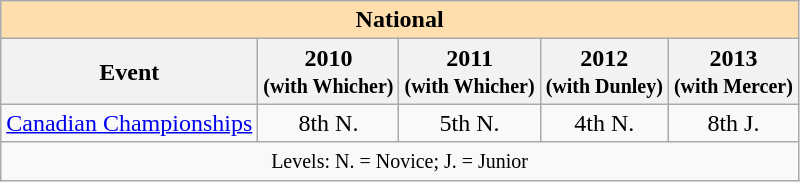<table class="wikitable" style="text-align:center">
<tr>
<th style="background-color: #ffdead; " colspan=5 align=center><strong>National</strong></th>
</tr>
<tr>
<th>Event</th>
<th>2010 <br> <small>(with Whicher)</small></th>
<th>2011 <br> <small>(with Whicher)</small></th>
<th>2012 <br> <small>(with Dunley)</small></th>
<th>2013 <br> <small>(with Mercer)</small></th>
</tr>
<tr>
<td align=left><a href='#'>Canadian Championships</a></td>
<td>8th N.</td>
<td>5th N.</td>
<td>4th N.</td>
<td>8th J.</td>
</tr>
<tr>
<td colspan=5 align=center><small> Levels: N. = Novice; J. = Junior </small></td>
</tr>
</table>
